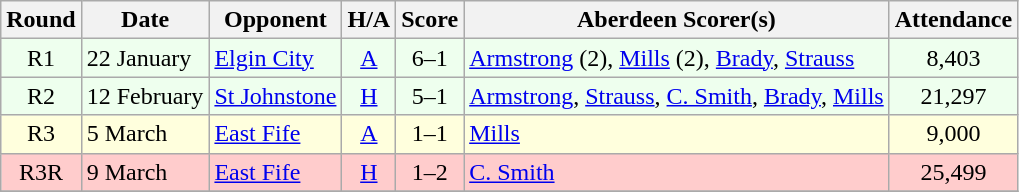<table class="wikitable" style="text-align:center">
<tr>
<th>Round</th>
<th>Date</th>
<th>Opponent</th>
<th>H/A</th>
<th>Score</th>
<th>Aberdeen Scorer(s)</th>
<th>Attendance</th>
</tr>
<tr bgcolor=#EEFFEE>
<td>R1</td>
<td align=left>22 January</td>
<td align=left><a href='#'>Elgin City</a></td>
<td><a href='#'>A</a></td>
<td>6–1</td>
<td align=left><a href='#'>Armstrong</a> (2), <a href='#'>Mills</a> (2), <a href='#'>Brady</a>, <a href='#'>Strauss</a></td>
<td>8,403</td>
</tr>
<tr bgcolor=#EEFFEE>
<td>R2</td>
<td align=left>12 February</td>
<td align=left><a href='#'>St Johnstone</a></td>
<td><a href='#'>H</a></td>
<td>5–1</td>
<td align=left><a href='#'>Armstrong</a>, <a href='#'>Strauss</a>, <a href='#'>C. Smith</a>, <a href='#'>Brady</a>, <a href='#'>Mills</a></td>
<td>21,297</td>
</tr>
<tr bgcolor=#FFFFDD>
<td>R3</td>
<td align=left>5 March</td>
<td align=left><a href='#'>East Fife</a></td>
<td><a href='#'>A</a></td>
<td>1–1</td>
<td align=left><a href='#'>Mills</a></td>
<td>9,000</td>
</tr>
<tr bgcolor=#FFCCCC>
<td>R3R</td>
<td align=left>9 March</td>
<td align=left><a href='#'>East Fife</a></td>
<td><a href='#'>H</a></td>
<td>1–2</td>
<td align=left><a href='#'>C. Smith</a></td>
<td>25,499</td>
</tr>
<tr>
</tr>
</table>
